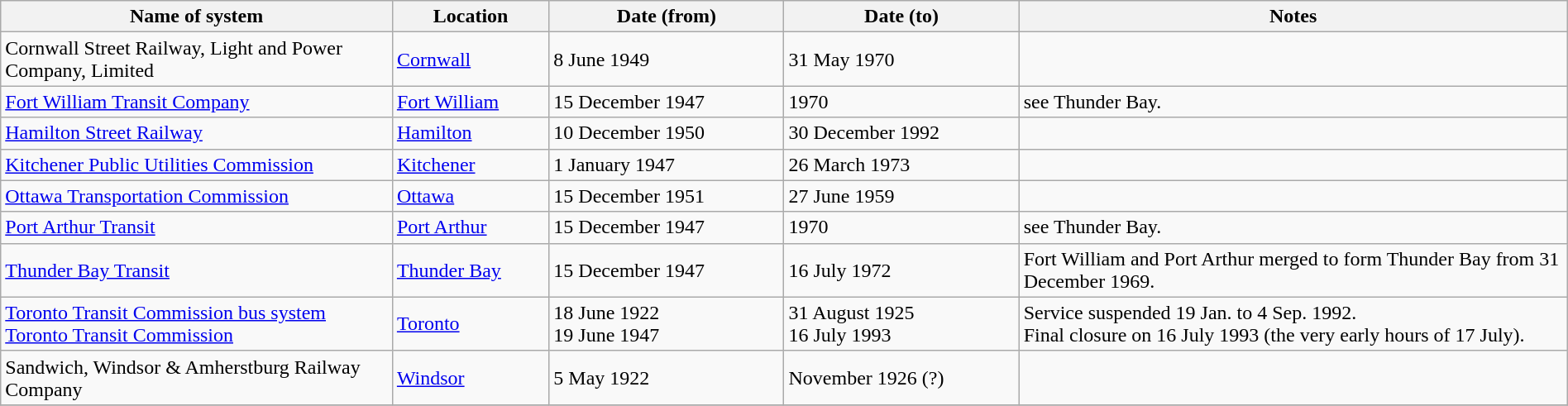<table class="wikitable" width=100%>
<tr>
<th width=25%>Name of system</th>
<th width=10%>Location</th>
<th width=15%>Date (from)</th>
<th width=15%>Date (to)</th>
<th width=35%>Notes</th>
</tr>
<tr>
<td>Cornwall Street Railway, Light and Power Company, Limited</td>
<td><a href='#'>Cornwall</a></td>
<td>8 June 1949 </td>
<td>31 May 1970 </td>
<td> </td>
</tr>
<tr>
<td><a href='#'>Fort William Transit Company</a></td>
<td><a href='#'>Fort William</a></td>
<td>15 December 1947 </td>
<td>1970</td>
<td>see Thunder Bay.</td>
</tr>
<tr>
<td><a href='#'>Hamilton Street Railway</a></td>
<td><a href='#'>Hamilton</a></td>
<td>10 December 1950 </td>
<td>30 December 1992 </td>
<td> </td>
</tr>
<tr>
<td><a href='#'>Kitchener Public Utilities Commission</a></td>
<td><a href='#'>Kitchener</a></td>
<td>1 January 1947 </td>
<td>26 March 1973 </td>
<td> </td>
</tr>
<tr>
<td><a href='#'>Ottawa Transportation Commission</a></td>
<td><a href='#'>Ottawa</a></td>
<td>15 December 1951 </td>
<td>27 June 1959</td>
<td> </td>
</tr>
<tr>
<td><a href='#'>Port Arthur Transit</a></td>
<td><a href='#'>Port Arthur</a></td>
<td>15 December 1947 </td>
<td>1970</td>
<td>see Thunder Bay.</td>
</tr>
<tr>
<td><a href='#'>Thunder Bay Transit</a></td>
<td><a href='#'>Thunder Bay</a></td>
<td>15 December 1947 </td>
<td>16 July 1972 </td>
<td>Fort William and Port Arthur merged to form Thunder Bay from 31 December 1969.</td>
</tr>
<tr>
<td><a href='#'>Toronto Transit Commission bus system</a><br><a href='#'>Toronto Transit Commission</a></td>
<td><a href='#'>Toronto</a></td>
<td>18 June 1922 <br>19 June 1947 </td>
<td>31 August 1925 <br>16 July 1993 </td>
<td>Service suspended 19 Jan. to 4 Sep. 1992.<br>Final closure on 16 July 1993 (the very early hours of 17 July).</td>
</tr>
<tr>
<td>Sandwich, Windsor & Amherstburg Railway Company</td>
<td><a href='#'>Windsor</a></td>
<td>5 May 1922 </td>
<td>November 1926 (?)</td>
<td> </td>
</tr>
<tr>
</tr>
</table>
